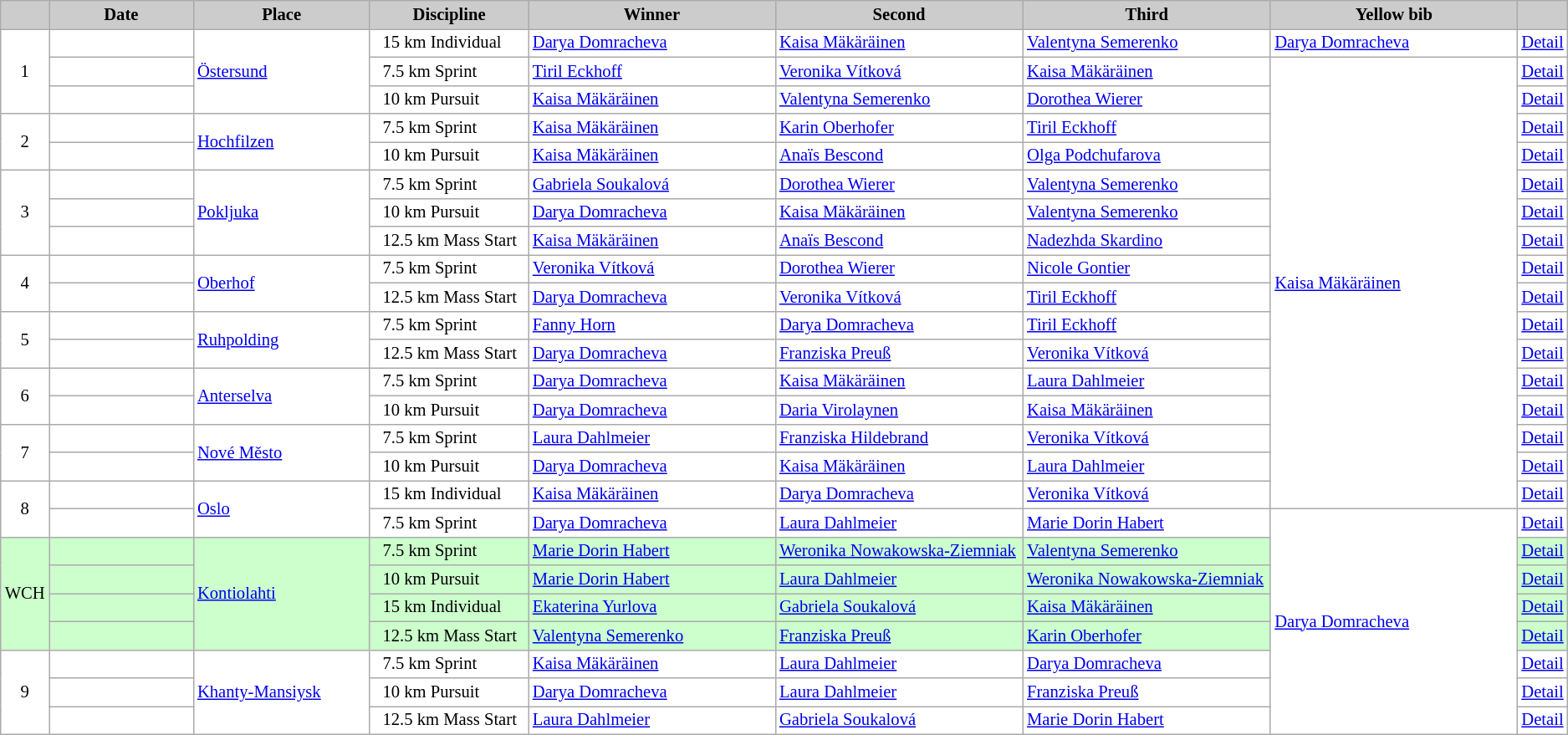<table class="wikitable plainrowheaders" style="background:#fff; font-size:86%; line-height:16px; border:grey solid 1px; border-collapse:collapse;">
<tr style="background:#ccc; text-align:center;">
<th scope="col" style="background:#ccc; width=30 px;"></th>
<th scope="col" style="background:#ccc; width:115px;">Date</th>
<th scope="col" style="background:#ccc; width:140px;">Place</th>
<th scope="col" style="background:#ccc; width:125px;">Discipline</th>
<th scope="col" style="background:#ccc; width:200px;">Winner</th>
<th scope="col" style="background:#ccc; width:200px;">Second</th>
<th scope="col" style="background:#ccc; width:200px;">Third</th>
<th scope="col" style="background:#ccc; width:200px;">Yellow bib </th>
<th scope="col" style="background:#ccc; width:10px;"></th>
</tr>
<tr>
<td rowspan=3 align=center>1</td>
<td align=right>  </td>
<td rowspan=3> <a href='#'>Östersund</a></td>
<td>  15 km Individual</td>
<td> <a href='#'>Darya Domracheva</a></td>
<td> <a href='#'>Kaisa Mäkäräinen</a></td>
<td> <a href='#'>Valentyna Semerenko</a></td>
<td> <a href='#'>Darya Domracheva</a></td>
<td><a href='#'>Detail</a></td>
</tr>
<tr>
<td align=right>  </td>
<td>  7.5 km Sprint</td>
<td> <a href='#'>Tiril Eckhoff</a></td>
<td> <a href='#'>Veronika Vítková</a></td>
<td> <a href='#'>Kaisa Mäkäräinen</a></td>
<td rowspan=16> <a href='#'>Kaisa Mäkäräinen</a></td>
<td><a href='#'>Detail</a></td>
</tr>
<tr>
<td align=right>  </td>
<td>  10 km Pursuit</td>
<td> <a href='#'>Kaisa Mäkäräinen</a></td>
<td> <a href='#'>Valentyna Semerenko</a></td>
<td> <a href='#'>Dorothea Wierer</a></td>
<td><a href='#'>Detail</a></td>
</tr>
<tr>
<td rowspan=2 align=center>2</td>
<td align=right>  </td>
<td rowspan=2> <a href='#'>Hochfilzen</a></td>
<td>  7.5 km Sprint</td>
<td> <a href='#'>Kaisa Mäkäräinen</a></td>
<td> <a href='#'>Karin Oberhofer</a></td>
<td> <a href='#'>Tiril Eckhoff</a></td>
<td><a href='#'>Detail</a></td>
</tr>
<tr>
<td align=right>  </td>
<td>  10 km Pursuit</td>
<td> <a href='#'>Kaisa Mäkäräinen</a></td>
<td> <a href='#'>Anaïs Bescond</a></td>
<td> <a href='#'>Olga Podchufarova</a></td>
<td><a href='#'>Detail</a></td>
</tr>
<tr>
<td rowspan=3 align=center>3</td>
<td align=right>  </td>
<td rowspan=3> <a href='#'>Pokljuka</a></td>
<td>  7.5 km Sprint</td>
<td> <a href='#'>Gabriela Soukalová</a></td>
<td> <a href='#'>Dorothea Wierer</a></td>
<td> <a href='#'>Valentyna Semerenko</a></td>
<td><a href='#'>Detail</a></td>
</tr>
<tr>
<td align=right>  </td>
<td>  10 km Pursuit</td>
<td> <a href='#'>Darya Domracheva</a></td>
<td> <a href='#'>Kaisa Mäkäräinen</a></td>
<td> <a href='#'>Valentyna Semerenko</a></td>
<td><a href='#'>Detail</a></td>
</tr>
<tr>
<td align=right>  </td>
<td>  12.5 km Mass Start</td>
<td> <a href='#'>Kaisa Mäkäräinen</a></td>
<td> <a href='#'>Anaïs Bescond</a></td>
<td> <a href='#'>Nadezhda Skardino</a></td>
<td><a href='#'>Detail</a></td>
</tr>
<tr>
<td rowspan=2 align=center>4</td>
<td align=right>  </td>
<td rowspan=2> <a href='#'>Oberhof</a></td>
<td>  7.5 km Sprint</td>
<td> <a href='#'>Veronika Vítková</a></td>
<td> <a href='#'>Dorothea Wierer</a></td>
<td> <a href='#'>Nicole Gontier</a></td>
<td><a href='#'>Detail</a></td>
</tr>
<tr>
<td align=right>  </td>
<td>  12.5 km Mass Start</td>
<td> <a href='#'>Darya Domracheva</a></td>
<td> <a href='#'>Veronika Vítková</a></td>
<td> <a href='#'>Tiril Eckhoff</a></td>
<td><a href='#'>Detail</a></td>
</tr>
<tr>
<td rowspan=2 align=center>5</td>
<td align=right>  </td>
<td rowspan=2> <a href='#'>Ruhpolding</a></td>
<td>  7.5 km Sprint</td>
<td> <a href='#'>Fanny Horn</a></td>
<td> <a href='#'>Darya Domracheva</a></td>
<td> <a href='#'>Tiril Eckhoff</a></td>
<td><a href='#'>Detail</a></td>
</tr>
<tr>
<td align=right>  </td>
<td>  12.5 km Mass Start</td>
<td> <a href='#'>Darya Domracheva</a></td>
<td> <a href='#'>Franziska Preuß</a></td>
<td> <a href='#'>Veronika Vítková</a></td>
<td><a href='#'>Detail</a></td>
</tr>
<tr>
<td rowspan=2 align=center>6</td>
<td align=right>  </td>
<td rowspan=2> <a href='#'>Anterselva</a></td>
<td>  7.5 km Sprint</td>
<td> <a href='#'>Darya Domracheva</a></td>
<td> <a href='#'>Kaisa Mäkäräinen</a></td>
<td> <a href='#'>Laura Dahlmeier</a></td>
<td><a href='#'>Detail</a></td>
</tr>
<tr>
<td align=right>  </td>
<td>  10 km Pursuit</td>
<td> <a href='#'>Darya Domracheva</a></td>
<td> <a href='#'>Daria Virolaynen</a></td>
<td> <a href='#'>Kaisa Mäkäräinen</a></td>
<td><a href='#'>Detail</a></td>
</tr>
<tr>
<td rowspan=2 align=center>7</td>
<td align=right>  </td>
<td rowspan=2> <a href='#'>Nové Město</a></td>
<td>  7.5 km Sprint</td>
<td> <a href='#'>Laura Dahlmeier</a></td>
<td> <a href='#'>Franziska Hildebrand</a></td>
<td> <a href='#'>Veronika Vítková</a></td>
<td><a href='#'>Detail</a></td>
</tr>
<tr>
<td align=right>  </td>
<td>  10 km Pursuit</td>
<td> <a href='#'>Darya Domracheva</a></td>
<td> <a href='#'>Kaisa Mäkäräinen</a></td>
<td> <a href='#'>Laura Dahlmeier</a></td>
<td><a href='#'>Detail</a></td>
</tr>
<tr>
<td rowspan=2 align=center>8</td>
<td align=right>  </td>
<td rowspan=2> <a href='#'>Oslo</a></td>
<td>  15 km Individual</td>
<td> <a href='#'>Kaisa Mäkäräinen</a></td>
<td> <a href='#'>Darya Domracheva</a></td>
<td> <a href='#'>Veronika Vítková</a></td>
<td><a href='#'>Detail</a></td>
</tr>
<tr>
<td align=right>  </td>
<td>  7.5 km Sprint</td>
<td> <a href='#'>Darya Domracheva</a></td>
<td> <a href='#'>Laura Dahlmeier</a></td>
<td> <a href='#'>Marie Dorin Habert</a></td>
<td rowspan=8> <a href='#'>Darya Domracheva</a></td>
<td><a href='#'>Detail</a></td>
</tr>
<tr style="background:#ccffcc">
<td rowspan=4 align=center>WCH</td>
<td align=right>  </td>
<td rowspan=4> <a href='#'>Kontiolahti</a></td>
<td>  7.5 km Sprint</td>
<td> <a href='#'>Marie Dorin Habert</a></td>
<td> <a href='#'>Weronika Nowakowska-Ziemniak</a></td>
<td> <a href='#'>Valentyna Semerenko</a></td>
<td><a href='#'>Detail</a></td>
</tr>
<tr style="background:#ccffcc">
<td align=right>  </td>
<td>  10 km Pursuit</td>
<td> <a href='#'>Marie Dorin Habert</a></td>
<td> <a href='#'>Laura Dahlmeier</a></td>
<td> <a href='#'>Weronika Nowakowska-Ziemniak</a></td>
<td><a href='#'>Detail</a></td>
</tr>
<tr style="background:#ccffcc">
<td align=right>  </td>
<td>  15 km Individual</td>
<td> <a href='#'>Ekaterina Yurlova</a></td>
<td> <a href='#'>Gabriela Soukalová</a></td>
<td> <a href='#'>Kaisa Mäkäräinen</a></td>
<td><a href='#'>Detail</a></td>
</tr>
<tr style="background:#ccffcc">
<td align=right>  </td>
<td>  12.5 km Mass Start</td>
<td> <a href='#'>Valentyna Semerenko</a></td>
<td> <a href='#'>Franziska Preuß</a></td>
<td> <a href='#'>Karin Oberhofer</a></td>
<td><a href='#'>Detail</a></td>
</tr>
<tr>
<td rowspan=3 align=center>9</td>
<td align=right>  </td>
<td rowspan=3> <a href='#'>Khanty-Mansiysk</a></td>
<td>  7.5 km Sprint</td>
<td> <a href='#'>Kaisa Mäkäräinen</a></td>
<td> <a href='#'>Laura Dahlmeier</a></td>
<td> <a href='#'>Darya Domracheva</a></td>
<td><a href='#'>Detail</a></td>
</tr>
<tr>
<td align=right>  </td>
<td>  10 km Pursuit</td>
<td> <a href='#'>Darya Domracheva</a></td>
<td> <a href='#'>Laura Dahlmeier</a></td>
<td> <a href='#'>Franziska Preuß</a></td>
<td><a href='#'>Detail</a></td>
</tr>
<tr>
<td align=right>  </td>
<td>  12.5 km Mass Start</td>
<td> <a href='#'>Laura Dahlmeier</a></td>
<td> <a href='#'>Gabriela Soukalová</a></td>
<td> <a href='#'>Marie Dorin Habert</a></td>
<td><a href='#'>Detail</a></td>
</tr>
</table>
